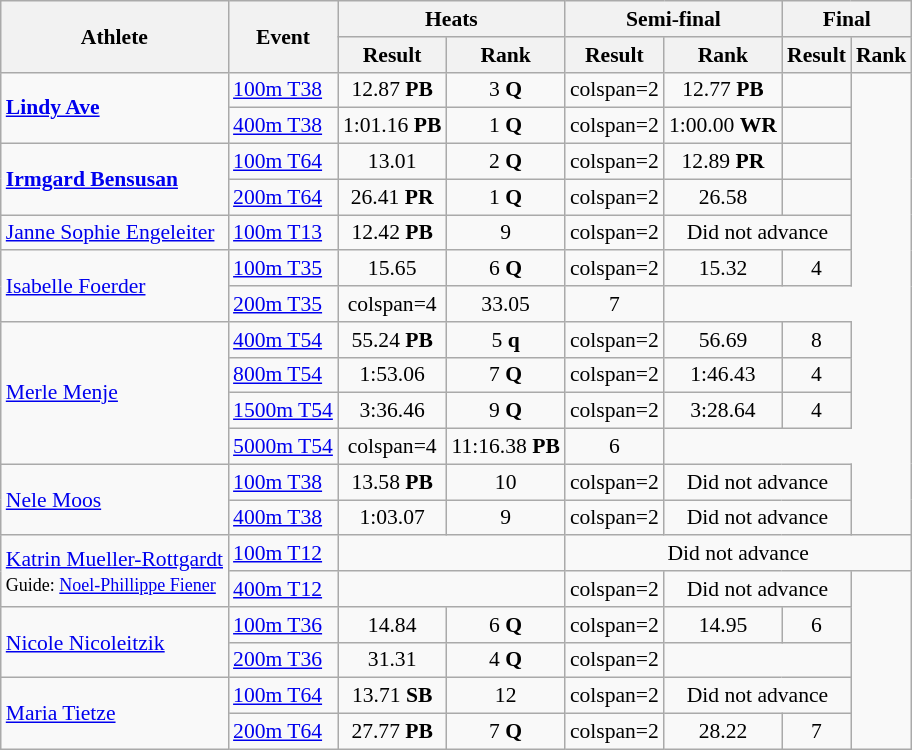<table class=wikitable style="font-size:90%">
<tr>
<th rowspan="2">Athlete</th>
<th rowspan="2">Event</th>
<th colspan="2">Heats</th>
<th colspan="2">Semi-final</th>
<th colspan="2">Final</th>
</tr>
<tr>
<th>Result</th>
<th>Rank</th>
<th>Result</th>
<th>Rank</th>
<th>Result</th>
<th>Rank</th>
</tr>
<tr align=center>
<td align=left rowspan=2><strong><a href='#'>Lindy Ave</a></strong></td>
<td align=left><a href='#'>100m T38</a></td>
<td>12.87 <strong>PB</strong></td>
<td>3 <strong>Q</strong></td>
<td>colspan=2</td>
<td>12.77 <strong>PB</strong></td>
<td></td>
</tr>
<tr align=center>
<td align=left><a href='#'>400m T38</a></td>
<td>1:01.16 <strong>PB</strong></td>
<td>1 <strong>Q</strong></td>
<td>colspan=2</td>
<td>1:00.00 <strong>WR</strong></td>
<td></td>
</tr>
<tr align=center>
<td align=left rowspan=2><strong><a href='#'>Irmgard Bensusan</a></strong></td>
<td align=left><a href='#'>100m T64</a></td>
<td>13.01</td>
<td>2 <strong>Q</strong></td>
<td>colspan=2</td>
<td>12.89 <strong>PR</strong></td>
<td></td>
</tr>
<tr align=center>
<td align=left><a href='#'>200m T64</a></td>
<td>26.41 <strong>PR</strong></td>
<td>1 <strong>Q</strong></td>
<td>colspan=2</td>
<td>26.58</td>
<td></td>
</tr>
<tr align=center>
<td align=left><a href='#'>Janne Sophie Engeleiter</a></td>
<td align=left><a href='#'>100m T13</a></td>
<td>12.42 <strong>PB</strong></td>
<td>9</td>
<td>colspan=2</td>
<td colspan=2>Did not advance</td>
</tr>
<tr align=center>
<td align=left rowspan=2><a href='#'>Isabelle Foerder</a></td>
<td align=left><a href='#'>100m T35</a></td>
<td>15.65</td>
<td>6 <strong>Q</strong></td>
<td>colspan=2</td>
<td>15.32</td>
<td>4</td>
</tr>
<tr align=center>
<td align=left><a href='#'>200m T35</a></td>
<td>colspan=4</td>
<td>33.05</td>
<td>7</td>
</tr>
<tr align=center>
<td align=left rowspan=4><a href='#'>Merle Menje</a></td>
<td align=left><a href='#'>400m T54</a></td>
<td>55.24 <strong>PB</strong></td>
<td>5 <strong>q</strong></td>
<td>colspan=2</td>
<td>56.69</td>
<td>8</td>
</tr>
<tr align=center>
<td align=left><a href='#'>800m T54</a></td>
<td>1:53.06</td>
<td>7 <strong>Q</strong></td>
<td>colspan=2</td>
<td>1:46.43</td>
<td>4</td>
</tr>
<tr align=center>
<td align=left><a href='#'>1500m T54</a></td>
<td>3:36.46</td>
<td>9 <strong>Q</strong></td>
<td>colspan=2</td>
<td>3:28.64</td>
<td>4</td>
</tr>
<tr align=center>
<td align=left><a href='#'>5000m T54</a></td>
<td>colspan=4</td>
<td>11:16.38 <strong>PB</strong></td>
<td>6</td>
</tr>
<tr align=center>
<td align=left rowspan=2><a href='#'>Nele Moos</a></td>
<td align=left><a href='#'>100m T38</a></td>
<td>13.58 <strong>PB</strong></td>
<td>10</td>
<td>colspan=2</td>
<td colspan=2>Did not advance</td>
</tr>
<tr align=center>
<td align=left><a href='#'>400m T38</a></td>
<td>1:03.07</td>
<td>9</td>
<td>colspan=2</td>
<td colspan=2>Did not advance</td>
</tr>
<tr align=center>
<td align=left rowspan=2><a href='#'>Katrin Mueller-Rottgardt</a><br><small>Guide: <a href='#'>Noel-Phillippe Fiener</a></small></td>
<td align=left><a href='#'>100m T12</a></td>
<td colspan=2></td>
<td colspan=4>Did not advance</td>
</tr>
<tr align=center>
<td align=left><a href='#'>400m T12</a></td>
<td colspan=2></td>
<td>colspan=2</td>
<td colspan=2>Did not advance</td>
</tr>
<tr align=center>
<td align=left rowspan=2><a href='#'>Nicole Nicoleitzik</a></td>
<td align=left><a href='#'>100m T36</a></td>
<td>14.84</td>
<td>6 <strong>Q</strong></td>
<td>colspan=2</td>
<td>14.95</td>
<td>6</td>
</tr>
<tr align=center>
<td align=left><a href='#'>200m T36</a></td>
<td>31.31</td>
<td>4 <strong>Q</strong></td>
<td>colspan=2</td>
<td colspan=2></td>
</tr>
<tr align=center>
<td align=left rowspan=2><a href='#'>Maria Tietze</a></td>
<td align=left><a href='#'>100m T64</a></td>
<td>13.71 <strong>SB</strong></td>
<td>12</td>
<td>colspan=2</td>
<td colspan=2>Did not advance</td>
</tr>
<tr align=center>
<td align=left><a href='#'>200m T64</a></td>
<td>27.77 <strong>PB</strong></td>
<td>7 <strong>Q</strong></td>
<td>colspan=2</td>
<td>28.22</td>
<td>7</td>
</tr>
</table>
